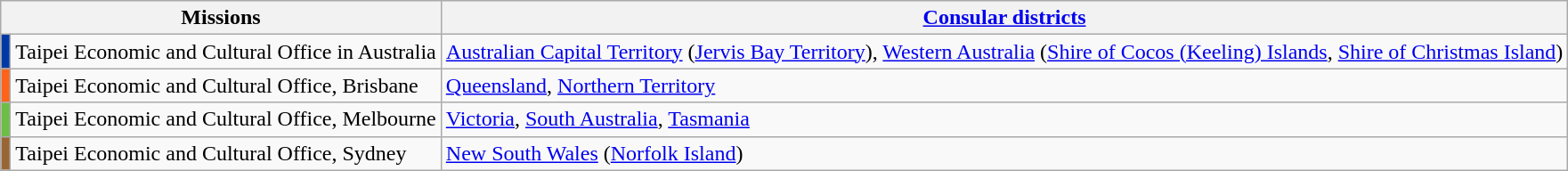<table class="wikitable">
<tr>
<th colspan="2">Missions</th>
<th><a href='#'>Consular districts</a></th>
</tr>
<tr>
<td style = "background: #0039a6"></td>
<td>Taipei Economic and Cultural Office in Australia</td>
<td><a href='#'>Australian Capital Territory</a> (<a href='#'>Jervis Bay Territory</a>), <a href='#'>Western Australia</a> (<a href='#'>Shire of Cocos (Keeling) Islands</a>, <a href='#'>Shire of Christmas Island</a>)</td>
</tr>
<tr>
<td style = "background:#ff6319 "></td>
<td>Taipei Economic and Cultural Office, Brisbane</td>
<td><a href='#'>Queensland</a>, <a href='#'>Northern Territory</a></td>
</tr>
<tr>
<td style = "background: #6cbe45"></td>
<td>Taipei Economic and Cultural Office, Melbourne</td>
<td><a href='#'>Victoria</a>, <a href='#'>South Australia</a>, <a href='#'>Tasmania</a></td>
</tr>
<tr>
<td style = "background: #996633"></td>
<td>Taipei Economic and Cultural Office, Sydney</td>
<td><a href='#'>New South Wales</a> (<a href='#'>Norfolk Island</a>)</td>
</tr>
</table>
